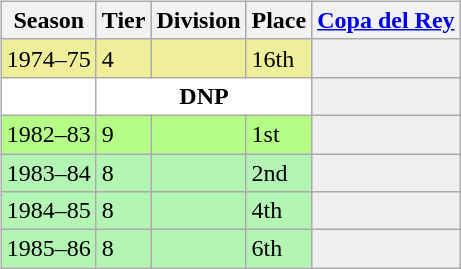<table>
<tr>
<td valign="top" width=0%><br><table class="wikitable">
<tr style="background:#f0f6fa;">
<th>Season</th>
<th>Tier</th>
<th>Division</th>
<th>Place</th>
<th><a href='#'>Copa del Rey</a></th>
</tr>
<tr>
<td style="background:#EFEF99;">1974–75</td>
<td style="background:#EFEF99;">4</td>
<td style="background:#EFEF99;"></td>
<td style="background:#EFEF99;">16th</td>
<th style="background:#EFEFEF;"></th>
</tr>
<tr>
<td style="background:#FFFFFF;"></td>
<th style="background:#FFFFFF;" colspan="3">DNP</th>
<th style="background:#EFEFEF;"></th>
</tr>
<tr>
<td style="background:#B6FF86;">1982–83</td>
<td style="background:#B6FF86;">9</td>
<td style="background:#B6FF86;"></td>
<td style="background:#B6FF86;">1st</td>
<th style="background:#EFEFEF;"></th>
</tr>
<tr>
<td style="background:#B3F5B3;">1983–84</td>
<td style="background:#B3F5B3;">8</td>
<td style="background:#B3F5B3;"></td>
<td style="background:#B3F5B3;">2nd</td>
<th style="background:#EFEFEF;"></th>
</tr>
<tr>
<td style="background:#B3F5B3;">1984–85</td>
<td style="background:#B3F5B3;">8</td>
<td style="background:#B3F5B3;"></td>
<td style="background:#B3F5B3;">4th</td>
<th style="background:#EFEFEF;"></th>
</tr>
<tr>
<td style="background:#B3F5B3;">1985–86</td>
<td style="background:#B3F5B3;">8</td>
<td style="background:#B3F5B3;"></td>
<td style="background:#B3F5B3;">6th</td>
<th style="background:#EFEFEF;"></th>
</tr>
</table>
</td>
</tr>
</table>
